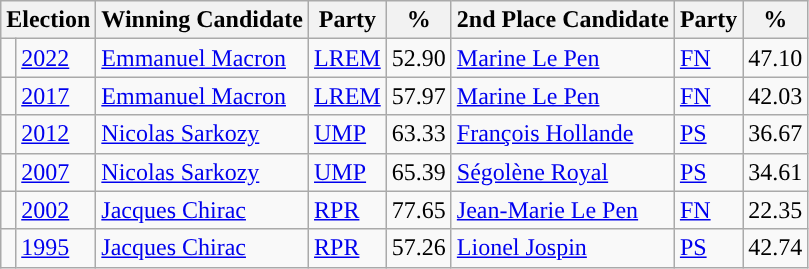<table class="wikitable">
<tr>
<th colspan="2">Election</th>
<th>Winning Candidate</th>
<th>Party</th>
<th>%</th>
<th>2nd Place Candidate</th>
<th>Party</th>
<th>%</th>
</tr>
<tr>
<td style="background-color: "></td>
<td><a href='#'>2022</a></td>
<td><a href='#'>Emmanuel Macron</a></td>
<td><a href='#'>LREM</a></td>
<td>52.90</td>
<td><a href='#'>Marine Le Pen</a></td>
<td><a href='#'>FN</a></td>
<td>47.10</td>
</tr>
<tr>
<td style="background-color: "></td>
<td><a href='#'>2017</a></td>
<td><a href='#'>Emmanuel Macron</a></td>
<td><a href='#'>LREM</a></td>
<td>57.97</td>
<td><a href='#'>Marine Le Pen</a></td>
<td><a href='#'>FN</a></td>
<td>42.03</td>
</tr>
<tr>
<td style="background-color: "></td>
<td><a href='#'>2012</a></td>
<td><a href='#'>Nicolas Sarkozy</a></td>
<td><a href='#'>UMP</a></td>
<td>63.33</td>
<td><a href='#'>François Hollande</a></td>
<td><a href='#'>PS</a></td>
<td>36.67</td>
</tr>
<tr>
<td style="background-color: "></td>
<td><a href='#'>2007</a></td>
<td><a href='#'>Nicolas Sarkozy</a></td>
<td><a href='#'>UMP</a></td>
<td>65.39</td>
<td><a href='#'>Ségolène Royal</a></td>
<td><a href='#'>PS</a></td>
<td>34.61</td>
</tr>
<tr>
<td style="background-color: "></td>
<td><a href='#'>2002</a></td>
<td><a href='#'>Jacques Chirac</a></td>
<td><a href='#'>RPR</a></td>
<td>77.65</td>
<td><a href='#'>Jean-Marie Le Pen</a></td>
<td><a href='#'>FN</a></td>
<td>22.35</td>
</tr>
<tr>
<td style="background-color: "></td>
<td><a href='#'>1995</a></td>
<td><a href='#'>Jacques Chirac</a></td>
<td><a href='#'>RPR</a></td>
<td>57.26</td>
<td><a href='#'>Lionel Jospin</a></td>
<td><a href='#'>PS</a></td>
<td>42.74</td>
</tr>
</table>
